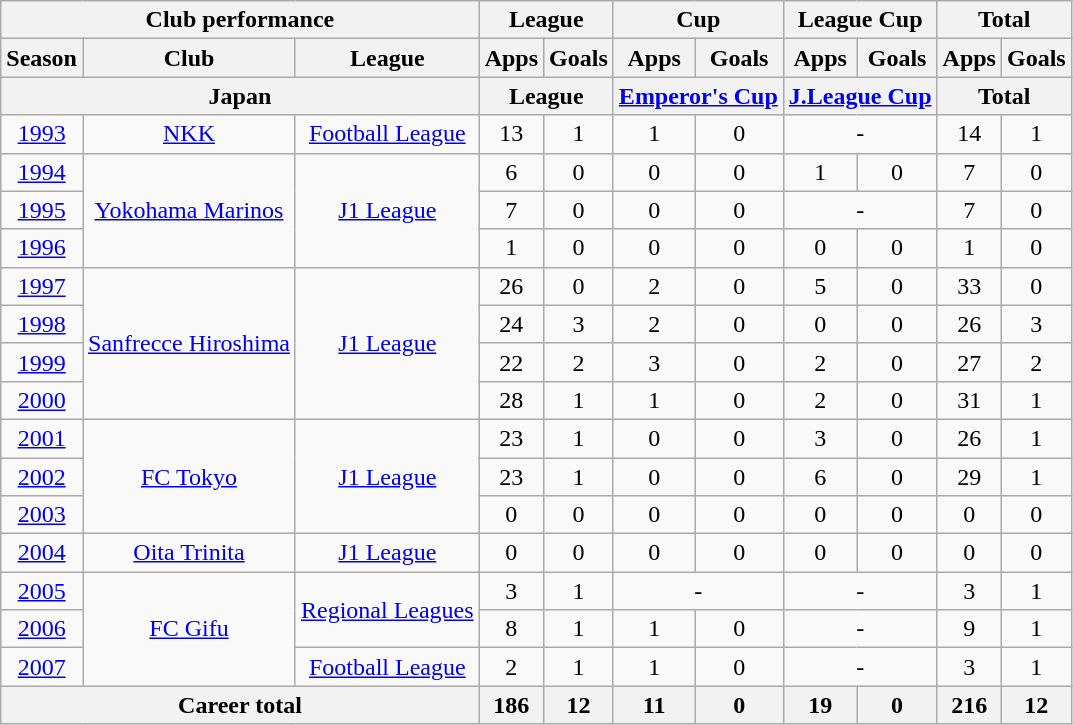<table class="wikitable" style="text-align:center">
<tr>
<th colspan=3>Club performance</th>
<th colspan=2>League</th>
<th colspan=2>Cup</th>
<th colspan=2>League Cup</th>
<th colspan=2>Total</th>
</tr>
<tr>
<th>Season</th>
<th>Club</th>
<th>League</th>
<th>Apps</th>
<th>Goals</th>
<th>Apps</th>
<th>Goals</th>
<th>Apps</th>
<th>Goals</th>
<th>Apps</th>
<th>Goals</th>
</tr>
<tr>
<th colspan=3>Japan</th>
<th colspan=2>League</th>
<th colspan=2><a href='#'>Emperor's Cup</a></th>
<th colspan=2><a href='#'>J.League Cup</a></th>
<th colspan=2>Total</th>
</tr>
<tr>
<td><a href='#'>1993</a></td>
<td><a href='#'>NKK</a></td>
<td><a href='#'>Football League</a></td>
<td>13</td>
<td>1</td>
<td>1</td>
<td>0</td>
<td colspan=2>-</td>
<td>14</td>
<td>1</td>
</tr>
<tr>
<td><a href='#'>1994</a></td>
<td rowspan=3><a href='#'>Yokohama Marinos</a></td>
<td rowspan=3><a href='#'>J1 League</a></td>
<td>6</td>
<td>0</td>
<td>0</td>
<td>0</td>
<td>1</td>
<td>0</td>
<td>7</td>
<td>0</td>
</tr>
<tr>
<td><a href='#'>1995</a></td>
<td>7</td>
<td>0</td>
<td>0</td>
<td>0</td>
<td colspan=2>-</td>
<td>7</td>
<td>0</td>
</tr>
<tr>
<td><a href='#'>1996</a></td>
<td>1</td>
<td>0</td>
<td>0</td>
<td>0</td>
<td>0</td>
<td>0</td>
<td>1</td>
<td>0</td>
</tr>
<tr>
<td><a href='#'>1997</a></td>
<td rowspan=4><a href='#'>Sanfrecce Hiroshima</a></td>
<td rowspan=4><a href='#'>J1 League</a></td>
<td>26</td>
<td>0</td>
<td>2</td>
<td>0</td>
<td>5</td>
<td>0</td>
<td>33</td>
<td>0</td>
</tr>
<tr>
<td><a href='#'>1998</a></td>
<td>24</td>
<td>3</td>
<td>2</td>
<td>0</td>
<td>0</td>
<td>0</td>
<td>26</td>
<td>3</td>
</tr>
<tr>
<td><a href='#'>1999</a></td>
<td>22</td>
<td>2</td>
<td>3</td>
<td>0</td>
<td>2</td>
<td>0</td>
<td>27</td>
<td>2</td>
</tr>
<tr>
<td><a href='#'>2000</a></td>
<td>28</td>
<td>1</td>
<td>1</td>
<td>0</td>
<td>2</td>
<td>0</td>
<td>31</td>
<td>1</td>
</tr>
<tr>
<td><a href='#'>2001</a></td>
<td rowspan=3><a href='#'>FC Tokyo</a></td>
<td rowspan=3><a href='#'>J1 League</a></td>
<td>23</td>
<td>1</td>
<td>0</td>
<td>0</td>
<td>3</td>
<td>0</td>
<td>26</td>
<td>1</td>
</tr>
<tr>
<td><a href='#'>2002</a></td>
<td>23</td>
<td>1</td>
<td>0</td>
<td>0</td>
<td>6</td>
<td>0</td>
<td>29</td>
<td>1</td>
</tr>
<tr>
<td><a href='#'>2003</a></td>
<td>0</td>
<td>0</td>
<td>0</td>
<td>0</td>
<td>0</td>
<td>0</td>
<td>0</td>
<td>0</td>
</tr>
<tr>
<td><a href='#'>2004</a></td>
<td><a href='#'>Oita Trinita</a></td>
<td><a href='#'>J1 League</a></td>
<td>0</td>
<td>0</td>
<td>0</td>
<td>0</td>
<td>0</td>
<td>0</td>
<td>0</td>
<td>0</td>
</tr>
<tr>
<td><a href='#'>2005</a></td>
<td rowspan=3><a href='#'>FC Gifu</a></td>
<td rowspan=2><a href='#'>Regional Leagues</a></td>
<td>3</td>
<td>1</td>
<td colspan=2>-</td>
<td colspan=2>-</td>
<td>3</td>
<td>1</td>
</tr>
<tr>
<td><a href='#'>2006</a></td>
<td>8</td>
<td>1</td>
<td>1</td>
<td>0</td>
<td colspan=2>-</td>
<td>9</td>
<td>1</td>
</tr>
<tr>
<td><a href='#'>2007</a></td>
<td><a href='#'>Football League</a></td>
<td>2</td>
<td>1</td>
<td>1</td>
<td>0</td>
<td colspan=2>-</td>
<td>3</td>
<td>1</td>
</tr>
<tr>
<th colspan=3>Career total</th>
<th>186</th>
<th>12</th>
<th>11</th>
<th>0</th>
<th>19</th>
<th>0</th>
<th>216</th>
<th>12</th>
</tr>
</table>
